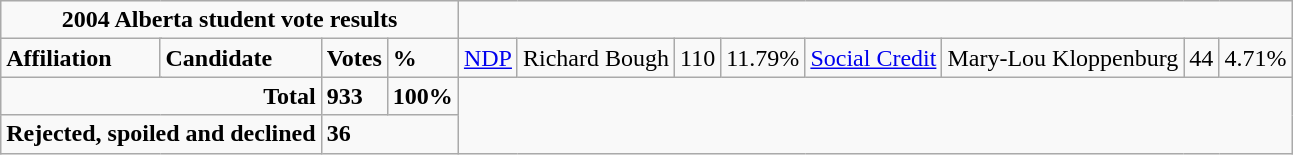<table class="wikitable">
<tr>
<td colspan="5" align="center"><strong>2004 Alberta student vote results</strong></td>
</tr>
<tr>
<td colspan="2"><strong>Affiliation</strong></td>
<td><strong>Candidate</strong></td>
<td><strong>Votes</strong></td>
<td><strong>%</strong><br>
</td>
<td><a href='#'>NDP</a></td>
<td>Richard Bough</td>
<td>110</td>
<td>11.79%<br>


</td>
<td><a href='#'>Social Credit</a></td>
<td>Mary-Lou Kloppenburg</td>
<td>44</td>
<td>4.71%</td>
</tr>
<tr>
<td colspan="3" align ="right"><strong>Total</strong></td>
<td><strong>933</strong></td>
<td><strong>100%</strong></td>
</tr>
<tr>
<td colspan="3" align="right"><strong>Rejected, spoiled and declined</strong></td>
<td colspan="2"><strong>36</strong></td>
</tr>
</table>
